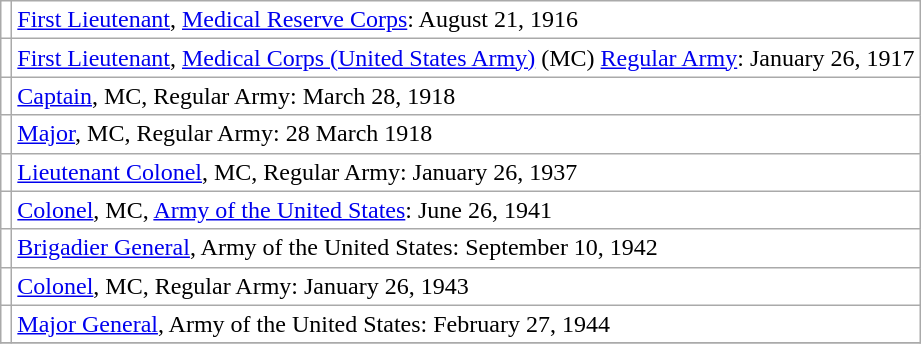<table class="wikitable" style="background:white">
<tr>
<td align="center"></td>
<td><a href='#'>First Lieutenant</a>, <a href='#'>Medical Reserve Corps</a>: August 21, 1916</td>
</tr>
<tr>
<td align="center"></td>
<td><a href='#'>First Lieutenant</a>, <a href='#'>Medical Corps (United States Army)</a> (MC) <a href='#'>Regular Army</a>: January 26, 1917</td>
</tr>
<tr>
<td align="center"></td>
<td><a href='#'>Captain</a>, MC, Regular Army: March 28, 1918</td>
</tr>
<tr>
<td align="center"></td>
<td><a href='#'>Major</a>, MC, Regular Army: 28 March 1918</td>
</tr>
<tr>
<td align="center"></td>
<td><a href='#'>Lieutenant Colonel</a>, MC, Regular Army: January 26, 1937</td>
</tr>
<tr>
<td align="center"></td>
<td><a href='#'>Colonel</a>, MC, <a href='#'>Army of the United States</a>: June 26, 1941</td>
</tr>
<tr>
<td align="center"></td>
<td><a href='#'>Brigadier General</a>, Army of the United States: September 10, 1942</td>
</tr>
<tr>
<td align="center"></td>
<td><a href='#'>Colonel</a>, MC, Regular Army: January 26, 1943</td>
</tr>
<tr>
<td align="center"></td>
<td><a href='#'>Major General</a>, Army of the United States: February 27, 1944</td>
</tr>
<tr>
</tr>
</table>
